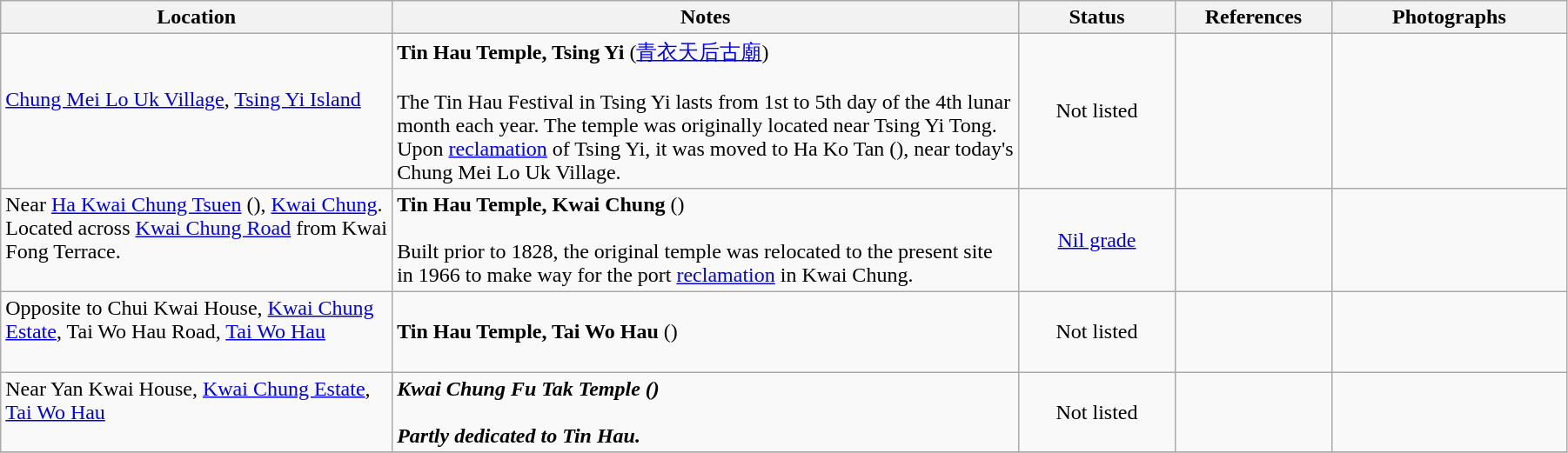<table class="wikitable sortable" style="width:95%">
<tr>
<th width="25%">Location</th>
<th width="40%">Notes</th>
<th width="10%">Status</th>
<th width="10%">References</th>
<th width="15%">Photographs</th>
</tr>
<tr>
<td><a href='#'>Chung Mei Lo Uk Village</a>, <a href='#'>Tsing Yi Island</a><br><br></td>
<td><strong>Tin Hau Temple, Tsing Yi</strong> (<a href='#'>青衣天后古廟</a>)<br><br>The Tin Hau Festival in Tsing Yi lasts from 1st to 5th day of the 4th lunar month each year. The temple was originally located near Tsing Yi Tong. Upon <a href='#'>reclamation</a> of Tsing Yi, it was moved to Ha Ko Tan (), near today's Chung Mei Lo Uk Village.</td>
<td style="text-align:center">Not listed</td>
<td> </td>
<td></td>
</tr>
<tr>
<td>Near <a href='#'>Ha Kwai Chung Tsuen</a> (), <a href='#'>Kwai Chung</a>. Located across <a href='#'>Kwai Chung Road</a> from Kwai Fong Terrace.<br><br></td>
<td><strong>Tin Hau Temple, Kwai Chung</strong> ()<br><br>Built prior to 1828, the original temple was relocated to the present site in 1966 to make way for the port <a href='#'>reclamation</a> in Kwai Chung.</td>
<td style="text-align:center"><a href='#'>Nil grade</a></td>
<td>  </td>
<td></td>
</tr>
<tr>
<td>Opposite to Chui Kwai House, <a href='#'>Kwai Chung Estate</a>, Tai Wo Hau Road, <a href='#'>Tai Wo Hau</a><br><br></td>
<td><strong>Tin Hau Temple, Tai Wo Hau</strong> ()</td>
<td style="text-align:center">Not listed</td>
<td> </td>
<td></td>
</tr>
<tr>
<td>Near Yan Kwai House, <a href='#'>Kwai Chung Estate</a>, <a href='#'>Tai Wo Hau</a><br><br></td>
<td><strong><em>Kwai Chung Fu Tak Temple<strong> ()<em><br><br></em>Partly dedicated to Tin Hau.<em></td>
<td style="text-align:center">Not listed</td>
<td></td>
<td></td>
</tr>
<tr>
</tr>
</table>
